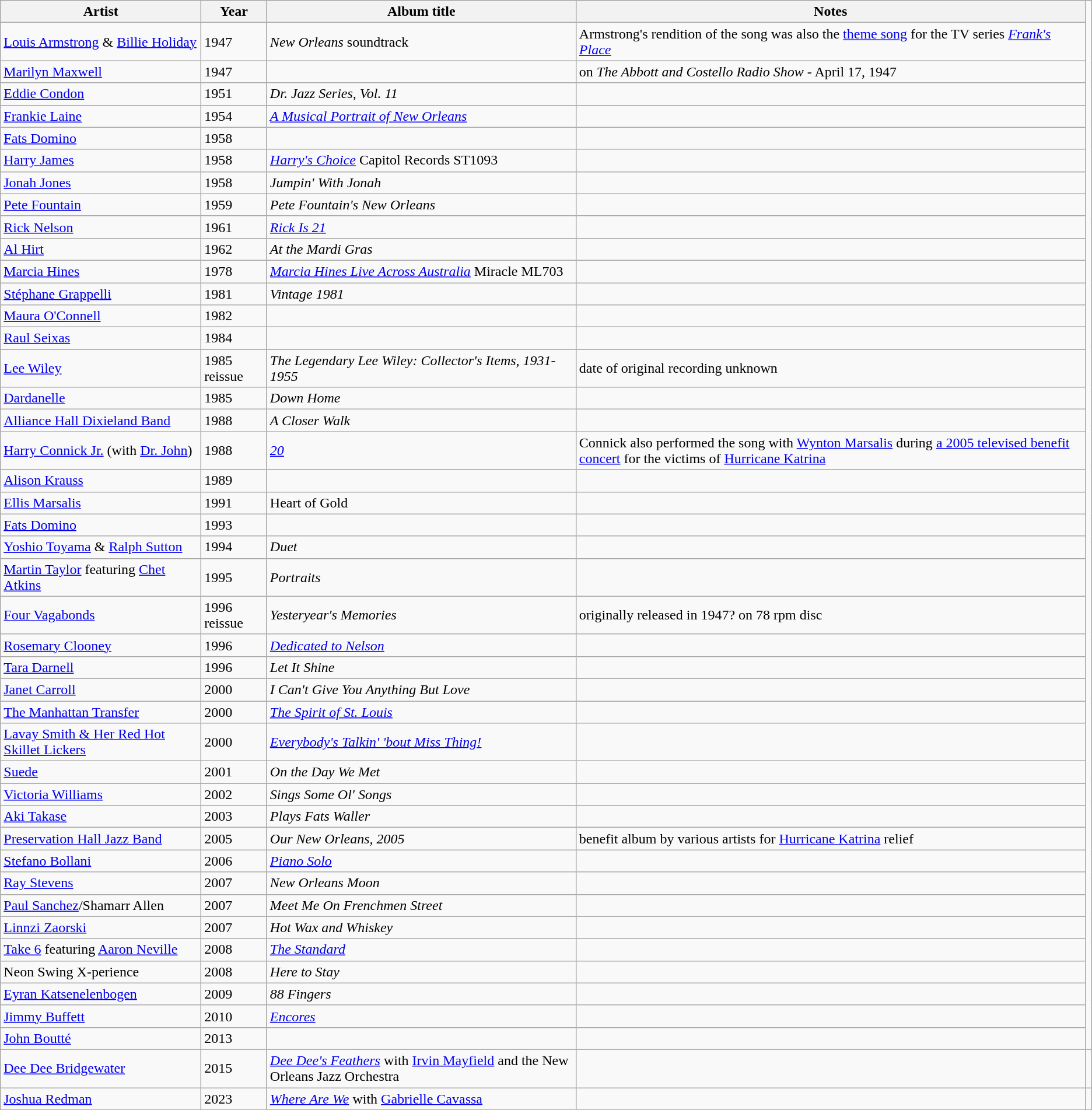<table class="wikitable sortable">
<tr>
<th>Artist</th>
<th>Year</th>
<th>Album title</th>
<th class="unsortable">Notes</th>
</tr>
<tr>
<td><a href='#'>Louis Armstrong</a> & <a href='#'>Billie Holiday</a></td>
<td>1947</td>
<td><em>New Orleans</em> soundtrack</td>
<td>Armstrong's rendition of the song was also the <a href='#'>theme song</a> for the TV series <em><a href='#'>Frank's Place</a></em></td>
</tr>
<tr>
<td><a href='#'>Marilyn Maxwell</a></td>
<td>1947</td>
<td></td>
<td>on <em>The Abbott and Costello Radio Show</em> - April 17, 1947 </td>
</tr>
<tr>
<td><a href='#'>Eddie Condon</a></td>
<td>1951</td>
<td><em>Dr. Jazz Series, Vol. 11</em></td>
<td></td>
</tr>
<tr>
<td><a href='#'>Frankie Laine</a></td>
<td>1954</td>
<td><em><a href='#'>A Musical Portrait of New Orleans</a></em></td>
<td></td>
</tr>
<tr>
<td><a href='#'>Fats Domino</a></td>
<td>1958</td>
<td></td>
<td></td>
</tr>
<tr>
<td><a href='#'>Harry James</a></td>
<td>1958</td>
<td><em><a href='#'>Harry's Choice</a></em> Capitol Records ST1093</td>
<td></td>
</tr>
<tr>
<td><a href='#'>Jonah Jones</a></td>
<td>1958</td>
<td><em>Jumpin' With Jonah</em></td>
<td></td>
</tr>
<tr>
<td><a href='#'>Pete Fountain</a></td>
<td>1959</td>
<td><em>Pete Fountain's New Orleans</em></td>
<td></td>
</tr>
<tr>
<td><a href='#'>Rick Nelson</a></td>
<td>1961</td>
<td><em><a href='#'>Rick Is 21</a></em></td>
<td></td>
</tr>
<tr>
<td><a href='#'>Al Hirt</a></td>
<td>1962</td>
<td><em>At the Mardi Gras</em></td>
<td></td>
</tr>
<tr>
<td><a href='#'>Marcia Hines</a></td>
<td>1978</td>
<td><em><a href='#'>Marcia Hines Live Across Australia</a></em> Miracle ML703</td>
<td></td>
</tr>
<tr>
<td><a href='#'>Stéphane Grappelli</a></td>
<td>1981</td>
<td><em>Vintage 1981</em></td>
<td></td>
</tr>
<tr>
<td><a href='#'>Maura O'Connell</a></td>
<td>1982</td>
<td></td>
<td></td>
</tr>
<tr>
<td><a href='#'>Raul Seixas</a></td>
<td>1984</td>
<td></td>
<td></td>
</tr>
<tr>
<td><a href='#'>Lee Wiley</a></td>
<td>1985 reissue</td>
<td><em>The Legendary Lee Wiley: Collector's Items, 1931-1955</em></td>
<td>date of original recording unknown</td>
</tr>
<tr>
<td><a href='#'>Dardanelle</a></td>
<td>1985</td>
<td><em>Down Home</em></td>
<td></td>
</tr>
<tr>
<td><a href='#'>Alliance Hall Dixieland Band</a></td>
<td>1988</td>
<td><em>A Closer Walk</em></td>
<td></td>
</tr>
<tr>
<td><a href='#'>Harry Connick Jr.</a> (with <a href='#'>Dr. John</a>)</td>
<td>1988</td>
<td><em><a href='#'>20</a></em></td>
<td>Connick also performed the song with <a href='#'>Wynton Marsalis</a> during <a href='#'>a 2005 televised benefit concert</a> for the victims of <a href='#'>Hurricane Katrina</a></td>
</tr>
<tr>
<td><a href='#'>Alison Krauss</a></td>
<td>1989</td>
<td></td>
<td></td>
</tr>
<tr>
<td><a href='#'>Ellis Marsalis</a></td>
<td>1991</td>
<td>Heart of Gold</td>
<td></td>
</tr>
<tr>
<td><a href='#'>Fats Domino</a></td>
<td>1993</td>
<td></td>
<td></td>
</tr>
<tr>
<td><a href='#'>Yoshio Toyama</a> & <a href='#'>Ralph Sutton</a></td>
<td>1994</td>
<td><em>Duet</em></td>
<td></td>
</tr>
<tr>
<td><a href='#'>Martin Taylor</a> featuring <a href='#'>Chet Atkins</a></td>
<td>1995</td>
<td><em>Portraits</em></td>
<td></td>
</tr>
<tr>
<td><a href='#'>Four Vagabonds</a></td>
<td>1996 reissue</td>
<td><em>Yesteryear's Memories</em></td>
<td>originally released in 1947? on 78 rpm disc</td>
</tr>
<tr>
<td><a href='#'>Rosemary Clooney</a></td>
<td>1996</td>
<td><em><a href='#'>Dedicated to Nelson</a></em></td>
<td></td>
</tr>
<tr>
<td><a href='#'>Tara Darnell</a></td>
<td>1996</td>
<td><em>Let It Shine</em></td>
<td></td>
</tr>
<tr>
<td><a href='#'>Janet Carroll</a></td>
<td>2000</td>
<td><em>I Can't Give You Anything But Love</em></td>
<td></td>
</tr>
<tr>
<td><a href='#'>The Manhattan Transfer</a></td>
<td>2000</td>
<td><em><a href='#'>The Spirit of St. Louis</a></em></td>
<td></td>
</tr>
<tr>
<td><a href='#'>Lavay Smith & Her Red Hot Skillet Lickers</a></td>
<td>2000</td>
<td><em><a href='#'>Everybody's Talkin' 'bout Miss Thing!</a></em></td>
<td></td>
</tr>
<tr>
<td><a href='#'>Suede</a></td>
<td>2001</td>
<td><em>On the Day We Met</em></td>
<td></td>
</tr>
<tr>
<td><a href='#'>Victoria Williams</a></td>
<td>2002</td>
<td><em>Sings Some Ol' Songs</em></td>
<td></td>
</tr>
<tr>
<td><a href='#'>Aki Takase</a></td>
<td>2003</td>
<td><em>Plays Fats Waller</em></td>
<td></td>
</tr>
<tr>
<td><a href='#'>Preservation Hall Jazz Band</a></td>
<td>2005</td>
<td><em>Our New Orleans, 2005</em></td>
<td>benefit album by various artists for <a href='#'>Hurricane Katrina</a> relief</td>
</tr>
<tr>
<td><a href='#'>Stefano Bollani</a></td>
<td>2006</td>
<td><em><a href='#'>Piano Solo</a></em></td>
<td></td>
</tr>
<tr>
<td><a href='#'>Ray Stevens</a></td>
<td>2007</td>
<td><em>New Orleans Moon</em></td>
<td></td>
</tr>
<tr>
<td><a href='#'>Paul Sanchez</a>/Shamarr Allen</td>
<td>2007</td>
<td><em>Meet Me On Frenchmen Street</em></td>
<td></td>
</tr>
<tr>
<td><a href='#'>Linnzi Zaorski</a></td>
<td>2007</td>
<td><em>Hot Wax and Whiskey</em></td>
<td></td>
</tr>
<tr>
<td><a href='#'>Take 6</a> featuring <a href='#'>Aaron Neville</a></td>
<td>2008</td>
<td><em><a href='#'>The Standard</a></em></td>
<td></td>
</tr>
<tr>
<td>Neon Swing X-perience</td>
<td>2008</td>
<td><em>Here to Stay</em></td>
<td></td>
</tr>
<tr>
<td><a href='#'>Eyran Katsenelenbogen</a></td>
<td>2009</td>
<td><em>88 Fingers</em></td>
<td></td>
</tr>
<tr>
<td><a href='#'>Jimmy Buffett</a></td>
<td>2010</td>
<td><em><a href='#'>Encores</a></em></td>
<td></td>
</tr>
<tr>
<td><a href='#'>John Boutté</a></td>
<td>2013</td>
<td></td>
<td></td>
</tr>
<tr>
<td><a href='#'>Dee Dee Bridgewater</a></td>
<td>2015</td>
<td><em><a href='#'>Dee Dee's Feathers</a></em> with <a href='#'>Irvin Mayfield</a> and the New Orleans Jazz Orchestra</td>
<td></td>
<td></td>
</tr>
<tr>
<td><a href='#'>Joshua Redman</a></td>
<td>2023</td>
<td><em><a href='#'>Where Are We</a></em> with <a href='#'>Gabrielle Cavassa</a></td>
<td></td>
</tr>
</table>
